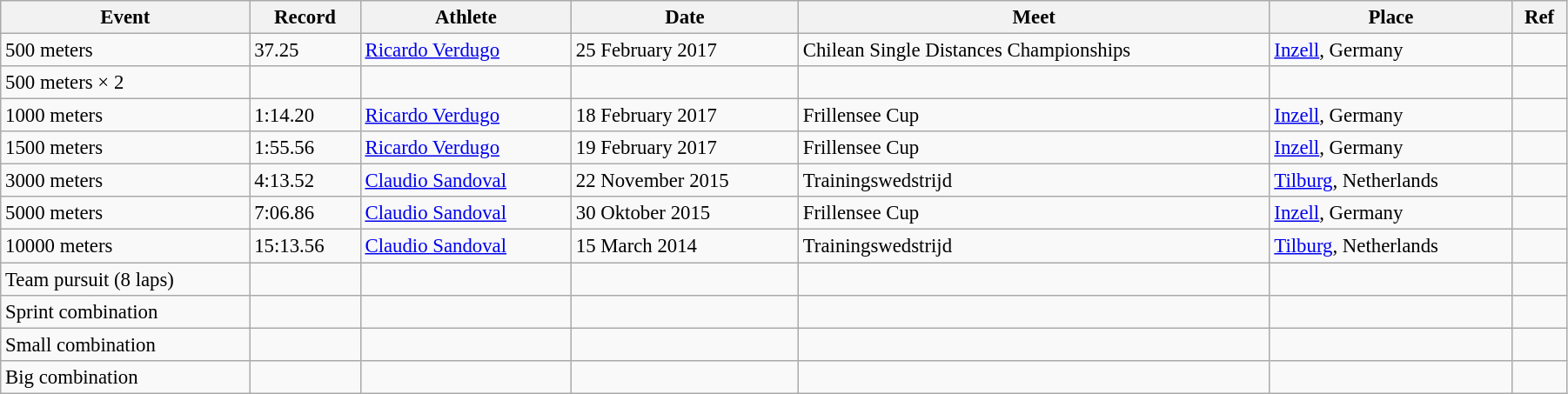<table class="wikitable" style="font-size:95%; width: 95%;">
<tr>
<th>Event</th>
<th>Record</th>
<th>Athlete</th>
<th>Date</th>
<th>Meet</th>
<th>Place</th>
<th>Ref</th>
</tr>
<tr>
<td>500 meters</td>
<td>37.25</td>
<td><a href='#'>Ricardo Verdugo</a></td>
<td>25 February 2017</td>
<td>Chilean Single Distances Championships</td>
<td><a href='#'>Inzell</a>, Germany</td>
<td></td>
</tr>
<tr>
<td>500 meters × 2</td>
<td></td>
<td></td>
<td></td>
<td></td>
<td></td>
<td></td>
</tr>
<tr>
<td>1000 meters</td>
<td>1:14.20</td>
<td><a href='#'>Ricardo Verdugo</a></td>
<td>18 February 2017</td>
<td>Frillensee Cup</td>
<td><a href='#'>Inzell</a>, Germany</td>
<td></td>
</tr>
<tr>
<td>1500 meters</td>
<td>1:55.56</td>
<td><a href='#'>Ricardo Verdugo</a></td>
<td>19 February 2017</td>
<td>Frillensee Cup</td>
<td><a href='#'>Inzell</a>, Germany</td>
<td></td>
</tr>
<tr>
<td>3000 meters</td>
<td>4:13.52</td>
<td><a href='#'>Claudio Sandoval</a></td>
<td>22 November 2015</td>
<td>Trainingswedstrijd</td>
<td><a href='#'>Tilburg</a>, Netherlands</td>
<td></td>
</tr>
<tr>
<td>5000 meters</td>
<td>7:06.86</td>
<td><a href='#'>Claudio Sandoval</a></td>
<td>30 Oktober 2015</td>
<td>Frillensee Cup</td>
<td><a href='#'>Inzell</a>, Germany</td>
<td></td>
</tr>
<tr>
<td>10000 meters</td>
<td>15:13.56</td>
<td><a href='#'>Claudio Sandoval</a></td>
<td>15 March 2014</td>
<td>Trainingswedstrijd</td>
<td><a href='#'>Tilburg</a>, Netherlands</td>
<td></td>
</tr>
<tr>
<td>Team pursuit (8 laps)</td>
<td></td>
<td></td>
<td></td>
<td></td>
<td></td>
<td></td>
</tr>
<tr>
<td>Sprint combination</td>
<td></td>
<td></td>
<td></td>
<td></td>
<td></td>
<td></td>
</tr>
<tr>
<td>Small combination</td>
<td></td>
<td></td>
<td></td>
<td></td>
<td></td>
<td></td>
</tr>
<tr>
<td>Big combination</td>
<td></td>
<td></td>
<td></td>
<td></td>
<td></td>
<td></td>
</tr>
</table>
